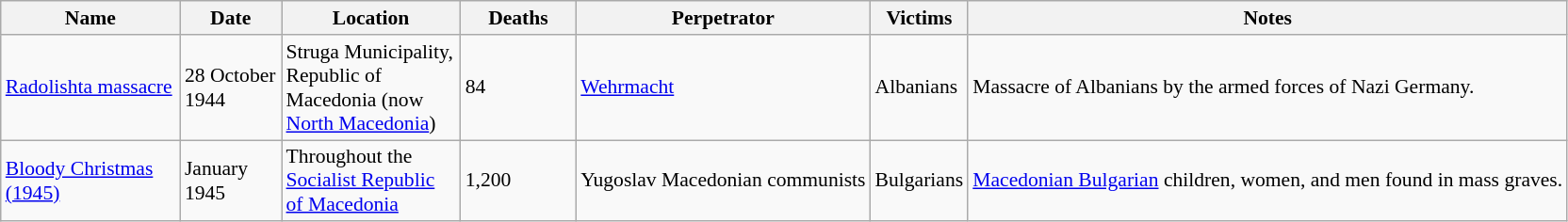<table class="sortable wikitable" style="font-size:90%;">
<tr>
<th style="width:120px;">Name</th>
<th style="width:65px;">Date</th>
<th style="width:120px;">Location</th>
<th style="width:75px;">Deaths</th>
<th>Perpetrator</th>
<th>Victims</th>
<th class="unsortable">Notes</th>
</tr>
<tr>
<td><a href='#'>Radolishta massacre</a></td>
<td>28 October 1944</td>
<td>Struga Municipality, Republic of Macedonia (now <a href='#'>North Macedonia</a>)</td>
<td>84</td>
<td><a href='#'>Wehrmacht</a></td>
<td>Albanians</td>
<td>Massacre of Albanians by the armed forces of Nazi Germany.</td>
</tr>
<tr>
<td><a href='#'>Bloody Christmas (1945)</a></td>
<td>January 1945</td>
<td>Throughout the <a href='#'>Socialist Republic of Macedonia</a></td>
<td>1,200</td>
<td>Yugoslav Macedonian communists</td>
<td>Bulgarians</td>
<td><a href='#'>Macedonian Bulgarian</a> children, women, and men found in mass graves.</td>
</tr>
</table>
